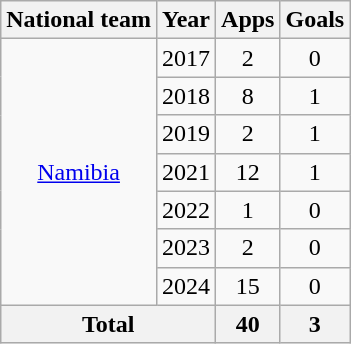<table class=wikitable style=text-align:center>
<tr>
<th>National team</th>
<th>Year</th>
<th>Apps</th>
<th>Goals</th>
</tr>
<tr>
<td rowspan=7><a href='#'>Namibia</a></td>
<td>2017</td>
<td>2</td>
<td>0</td>
</tr>
<tr>
<td>2018</td>
<td>8</td>
<td>1</td>
</tr>
<tr>
<td>2019</td>
<td>2</td>
<td>1</td>
</tr>
<tr>
<td>2021</td>
<td>12</td>
<td>1</td>
</tr>
<tr>
<td>2022</td>
<td>1</td>
<td>0</td>
</tr>
<tr>
<td>2023</td>
<td>2</td>
<td>0</td>
</tr>
<tr>
<td>2024</td>
<td>15</td>
<td>0</td>
</tr>
<tr>
<th colspan=2>Total</th>
<th>40</th>
<th>3</th>
</tr>
</table>
